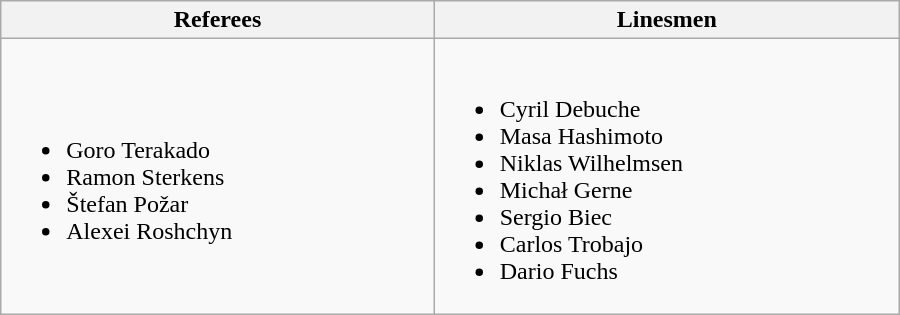<table class="wikitable" width=600px>
<tr>
<th>Referees</th>
<th>Linesmen</th>
</tr>
<tr>
<td><br><ul><li> Goro Terakado</li><li> Ramon Sterkens</li><li> Štefan Požar</li><li> Alexei Roshchyn</li></ul></td>
<td><br><ul><li> Cyril Debuche</li><li> Masa Hashimoto</li><li> Niklas Wilhelmsen</li><li> Michał Gerne</li><li> Sergio Biec</li><li> Carlos Trobajo</li><li> Dario Fuchs</li></ul></td>
</tr>
</table>
